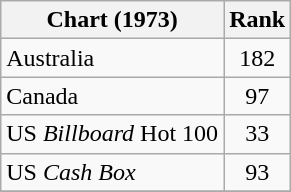<table class="wikitable sortable">
<tr>
<th scope="col">Chart (1973)</th>
<th style="text-align:center;">Rank</th>
</tr>
<tr>
<td>Australia</td>
<td style="text-align:center;">182</td>
</tr>
<tr>
<td>Canada</td>
<td style="text-align:center;">97</td>
</tr>
<tr>
<td>US <em>Billboard</em> Hot 100</td>
<td style="text-align:center;">33</td>
</tr>
<tr>
<td>US <em>Cash Box</em> </td>
<td style="text-align:center;">93</td>
</tr>
<tr>
</tr>
</table>
